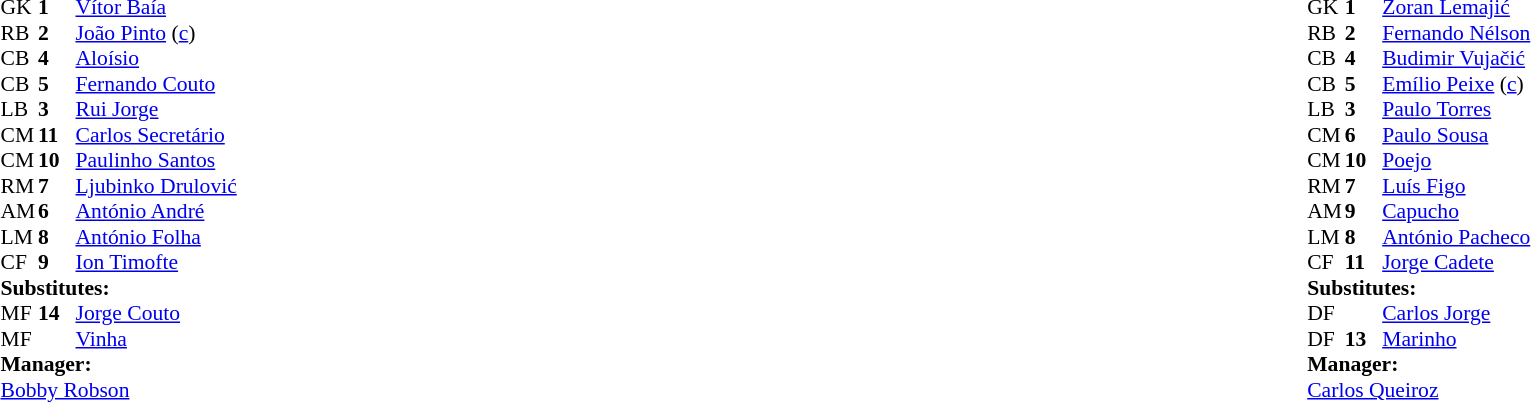<table width="100%">
<tr>
<td valign="top" width="50%"><br><table style="font-size: 90%" cellspacing="0" cellpadding="0">
<tr>
<td colspan="4"></td>
</tr>
<tr>
<th width=25></th>
<th width=25></th>
</tr>
<tr>
<td>GK</td>
<td><strong>1</strong></td>
<td> <a href='#'>Vítor Baía</a></td>
</tr>
<tr>
<td>RB</td>
<td><strong>2</strong></td>
<td> <a href='#'>João Pinto</a> (<a href='#'>c</a>)</td>
</tr>
<tr>
<td>CB</td>
<td><strong>4</strong></td>
<td> <a href='#'>Aloísio</a></td>
</tr>
<tr>
<td>CB</td>
<td><strong>5</strong></td>
<td> <a href='#'>Fernando Couto</a></td>
<td></td>
<td></td>
</tr>
<tr>
<td>LB</td>
<td><strong>3</strong></td>
<td> <a href='#'>Rui Jorge</a></td>
</tr>
<tr>
<td>CM</td>
<td><strong>11</strong></td>
<td> <a href='#'>Carlos Secretário</a></td>
</tr>
<tr>
<td>CM</td>
<td><strong>10</strong></td>
<td> <a href='#'>Paulinho Santos</a></td>
</tr>
<tr>
<td>RM</td>
<td><strong>7</strong></td>
<td> <a href='#'>Ljubinko Drulović</a></td>
</tr>
<tr>
<td>AM</td>
<td><strong>6</strong></td>
<td> <a href='#'>António André</a></td>
<td></td>
<td></td>
</tr>
<tr>
<td>LM</td>
<td><strong>8</strong></td>
<td> <a href='#'>António Folha</a></td>
</tr>
<tr>
<td>CF</td>
<td><strong>9</strong></td>
<td> <a href='#'>Ion Timofte</a></td>
<td></td>
<td></td>
</tr>
<tr>
<td colspan=3><strong>Substitutes:</strong></td>
</tr>
<tr>
<td>MF</td>
<td><strong>14</strong></td>
<td> <a href='#'>Jorge Couto</a></td>
<td></td>
<td></td>
</tr>
<tr>
<td>MF</td>
<td></td>
<td> <a href='#'>Vinha</a></td>
<td></td>
<td></td>
</tr>
<tr>
<td colspan=3><strong>Manager:</strong></td>
</tr>
<tr>
<td colspan=4> <a href='#'>Bobby Robson</a></td>
</tr>
</table>
</td>
<td valign="top"></td>
<td valign="top" width="50%"><br><table style="font-size: 90%" cellspacing="0" cellpadding="0" align=center>
<tr>
<td colspan="4"></td>
</tr>
<tr>
<th width=25></th>
<th width=25></th>
</tr>
<tr>
<td>GK</td>
<td><strong>1</strong></td>
<td> <a href='#'>Zoran Lemajić</a></td>
</tr>
<tr>
<td>RB</td>
<td><strong>2</strong></td>
<td> <a href='#'>Fernando Nélson</a></td>
</tr>
<tr>
<td>CB</td>
<td><strong>4</strong></td>
<td> <a href='#'>Budimir Vujačić</a></td>
<td></td>
<td></td>
</tr>
<tr>
<td>CB</td>
<td><strong>5</strong></td>
<td> <a href='#'>Emílio Peixe</a> (<a href='#'>c</a>)</td>
<td></td>
<td></td>
</tr>
<tr>
<td>LB</td>
<td><strong>3</strong></td>
<td> <a href='#'>Paulo Torres</a></td>
<td></td>
<td></td>
</tr>
<tr>
<td>CM</td>
<td><strong>6</strong></td>
<td> <a href='#'>Paulo Sousa</a></td>
</tr>
<tr>
<td>CM</td>
<td><strong>10</strong></td>
<td> <a href='#'>Poejo</a></td>
</tr>
<tr>
<td>RM</td>
<td><strong>7</strong></td>
<td> <a href='#'>Luís Figo</a></td>
</tr>
<tr>
<td>AM</td>
<td><strong>9</strong></td>
<td> <a href='#'>Capucho</a></td>
</tr>
<tr>
<td>LM</td>
<td><strong>8</strong></td>
<td> <a href='#'>António Pacheco</a></td>
<td></td>
<td></td>
</tr>
<tr>
<td>CF</td>
<td><strong>11</strong></td>
<td> <a href='#'>Jorge Cadete</a></td>
</tr>
<tr>
<td colspan=3><strong>Substitutes:</strong></td>
</tr>
<tr>
<td>DF</td>
<td></td>
<td> <a href='#'>Carlos Jorge</a></td>
<td></td>
<td></td>
</tr>
<tr>
<td>DF</td>
<td><strong>13</strong></td>
<td> <a href='#'>Marinho</a></td>
<td></td>
<td></td>
</tr>
<tr>
<td colspan=3><strong>Manager:</strong></td>
</tr>
<tr>
<td colspan=4> <a href='#'>Carlos Queiroz</a></td>
</tr>
</table>
</td>
</tr>
</table>
